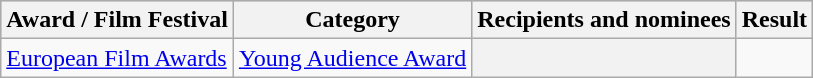<table class="wikitable plainrowheaders sortable">
<tr style="background:#ccc; text-align:center;">
<th scope="col">Award / Film Festival</th>
<th scope="col">Category</th>
<th scope="col">Recipients and nominees</th>
<th scope="col">Result</th>
</tr>
<tr>
<td><a href='#'>European Film Awards</a></td>
<td><a href='#'>Young Audience Award</a></td>
<th></th>
<td></td>
</tr>
</table>
